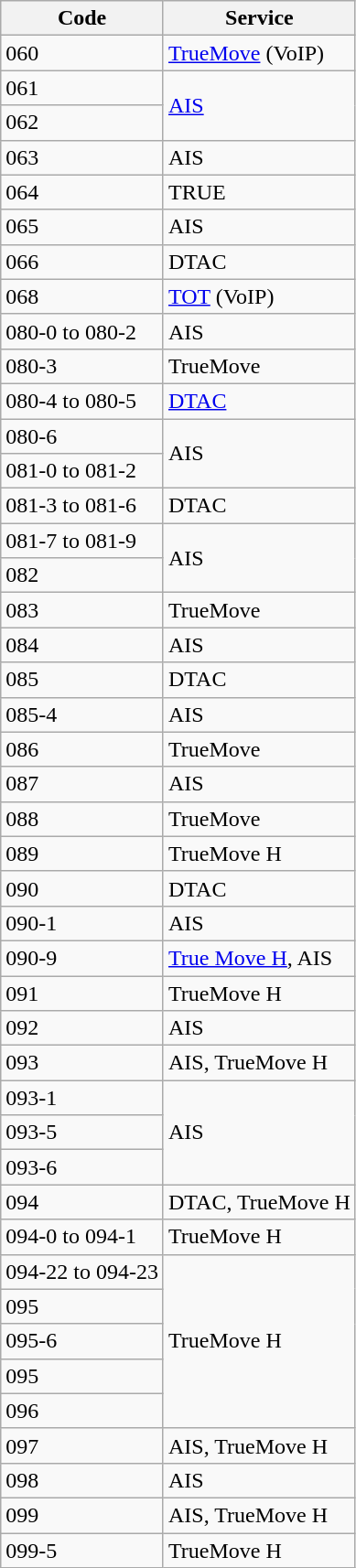<table class="wikitable">
<tr>
<th>Code</th>
<th>Service</th>
</tr>
<tr>
<td>060</td>
<td><a href='#'>TrueMove</a> (VoIP)</td>
</tr>
<tr>
<td>061</td>
<td rowspan="2"><a href='#'>AIS</a></td>
</tr>
<tr>
<td>062</td>
</tr>
<tr>
<td>063</td>
<td>AIS</td>
</tr>
<tr>
<td>064</td>
<td>TRUE</td>
</tr>
<tr>
<td>065</td>
<td>AIS</td>
</tr>
<tr>
<td>066</td>
<td>DTAC</td>
</tr>
<tr>
<td>068</td>
<td><a href='#'>TOT</a> (VoIP)</td>
</tr>
<tr>
<td>080-0 to 080-2</td>
<td>AIS</td>
</tr>
<tr>
<td>080-3</td>
<td>TrueMove</td>
</tr>
<tr>
<td>080-4 to 080-5</td>
<td><a href='#'>DTAC</a></td>
</tr>
<tr>
<td>080-6</td>
<td rowspan="2">AIS</td>
</tr>
<tr>
<td>081-0 to 081-2</td>
</tr>
<tr>
<td>081-3 to 081-6</td>
<td>DTAC</td>
</tr>
<tr>
<td>081-7 to 081-9</td>
<td rowspan="2">AIS</td>
</tr>
<tr>
<td>082</td>
</tr>
<tr>
<td>083</td>
<td>TrueMove</td>
</tr>
<tr>
<td>084</td>
<td>AIS</td>
</tr>
<tr>
<td>085</td>
<td>DTAC</td>
</tr>
<tr>
<td>085-4</td>
<td>AIS</td>
</tr>
<tr>
<td>086</td>
<td>TrueMove</td>
</tr>
<tr>
<td>087</td>
<td>AIS</td>
</tr>
<tr>
<td>088</td>
<td>TrueMove</td>
</tr>
<tr>
<td>089</td>
<td>TrueMove H</td>
</tr>
<tr>
<td>090</td>
<td>DTAC</td>
</tr>
<tr>
<td>090-1</td>
<td>AIS</td>
</tr>
<tr>
<td>090-9</td>
<td><a href='#'>True Move H</a>, AIS</td>
</tr>
<tr>
<td>091</td>
<td>TrueMove H</td>
</tr>
<tr>
<td>092</td>
<td>AIS</td>
</tr>
<tr>
<td>093</td>
<td>AIS, TrueMove H</td>
</tr>
<tr>
<td>093-1</td>
<td rowspan="3">AIS</td>
</tr>
<tr>
<td>093-5</td>
</tr>
<tr>
<td>093-6</td>
</tr>
<tr>
<td>094</td>
<td>DTAC, TrueMove H</td>
</tr>
<tr>
<td>094-0 to 094-1</td>
<td>TrueMove H</td>
</tr>
<tr>
<td>094-22 to 094-23</td>
<td rowspan="5">TrueMove H</td>
</tr>
<tr>
<td>095</td>
</tr>
<tr>
<td>095-6</td>
</tr>
<tr>
<td>095</td>
</tr>
<tr>
<td>096</td>
</tr>
<tr>
<td>097</td>
<td>AIS, TrueMove H</td>
</tr>
<tr>
<td>098</td>
<td>AIS</td>
</tr>
<tr>
<td>099</td>
<td>AIS, TrueMove H</td>
</tr>
<tr>
<td>099-5</td>
<td>TrueMove H</td>
</tr>
</table>
